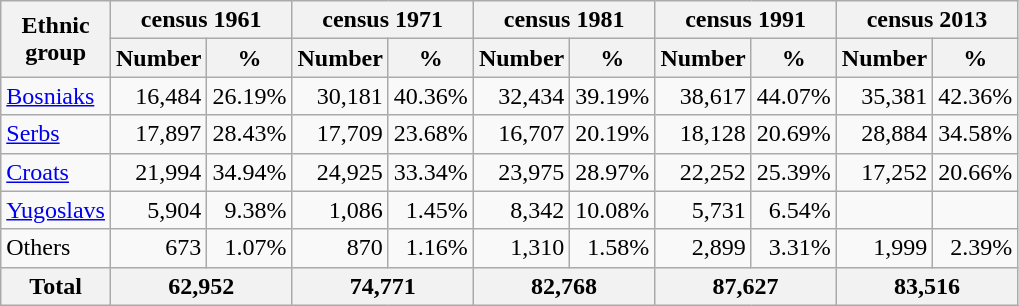<table class="wikitable">
<tr>
<th rowspan="2">Ethnic<br>group</th>
<th colspan="2">census 1961</th>
<th colspan="2">census 1971</th>
<th colspan="2">census 1981</th>
<th colspan="2">census 1991</th>
<th colspan="2">census 2013</th>
</tr>
<tr>
<th>Number</th>
<th>%</th>
<th>Number</th>
<th>%</th>
<th>Number</th>
<th>%</th>
<th>Number</th>
<th>%</th>
<th>Number</th>
<th>%</th>
</tr>
<tr>
<td><a href='#'>Bosniaks</a></td>
<td align="right">16,484</td>
<td align="right">26.19%</td>
<td align="right">30,181</td>
<td align="right">40.36%</td>
<td align="right">32,434</td>
<td align="right">39.19%</td>
<td align="right">38,617</td>
<td align="right">44.07%</td>
<td align="right">35,381</td>
<td align="right">42.36%</td>
</tr>
<tr>
<td><a href='#'>Serbs</a></td>
<td align="right">17,897</td>
<td align="right">28.43%</td>
<td align="right">17,709</td>
<td align="right">23.68%</td>
<td align="right">16,707</td>
<td align="right">20.19%</td>
<td align="right">18,128</td>
<td align="right">20.69%</td>
<td align="right">28,884</td>
<td align="right">34.58%</td>
</tr>
<tr>
<td><a href='#'>Croats</a></td>
<td align="right">21,994</td>
<td align="right">34.94%</td>
<td align="right">24,925</td>
<td align="right">33.34%</td>
<td align="right">23,975</td>
<td align="right">28.97%</td>
<td align="right">22,252</td>
<td align="right">25.39%</td>
<td align="right">17,252</td>
<td align="right">20.66%</td>
</tr>
<tr>
<td><a href='#'>Yugoslavs</a></td>
<td align="right">5,904</td>
<td align="right">9.38%</td>
<td align="right">1,086</td>
<td align="right">1.45%</td>
<td align="right">8,342</td>
<td align="right">10.08%</td>
<td align="right">5,731</td>
<td align="right">6.54%</td>
<td align="right"></td>
<td></td>
</tr>
<tr>
<td>Others</td>
<td align="right">673</td>
<td align="right">1.07%</td>
<td align="right">870</td>
<td align="right">1.16%</td>
<td align="right">1,310</td>
<td align="right">1.58%</td>
<td align="right">2,899</td>
<td align="right">3.31%</td>
<td align="right">1,999</td>
<td align="right">2.39%</td>
</tr>
<tr class="sortbottom">
<th><strong>Total</strong></th>
<th colspan="2" align="right"><strong>62,952</strong></th>
<th colspan="2" align="right"><strong>74,771</strong></th>
<th colspan="2" align="right"><strong>82,768</strong></th>
<th colspan="2" align="right"><strong>87,627</strong></th>
<th colspan="2" align="right"><strong>83,516</strong></th>
</tr>
</table>
